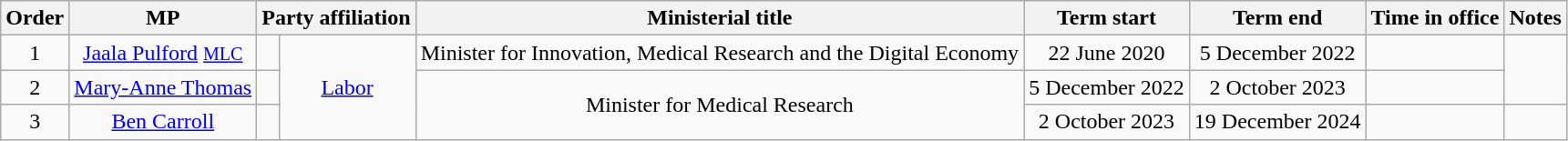<table class="wikitable" style="text-align:center">
<tr>
<th>Order</th>
<th>MP</th>
<th colspan="2">Party affiliation</th>
<th>Ministerial title</th>
<th>Term start</th>
<th>Term end</th>
<th>Time in office</th>
<th>Notes</th>
</tr>
<tr>
<td>1</td>
<td><a href='#'>Jaala Pulford</a> <a href='#'><small>MLC</small></a></td>
<td></td>
<td rowspan="3"><a href='#'>Labor</a></td>
<td>Minister for Innovation, Medical Research and the Digital Economy</td>
<td>22 June 2020</td>
<td>5 December 2022</td>
<td></td>
<td rowspan="2"></td>
</tr>
<tr>
<td>2</td>
<td><a href='#'>Mary-Anne Thomas</a> </td>
<td></td>
<td rowspan="2">Minister for Medical Research</td>
<td>5 December 2022</td>
<td>2 October 2023</td>
<td></td>
</tr>
<tr>
<td>3</td>
<td><a href='#'>Ben Carroll</a> </td>
<td></td>
<td>2 October 2023</td>
<td>19 December 2024</td>
<td></td>
<td></td>
</tr>
</table>
